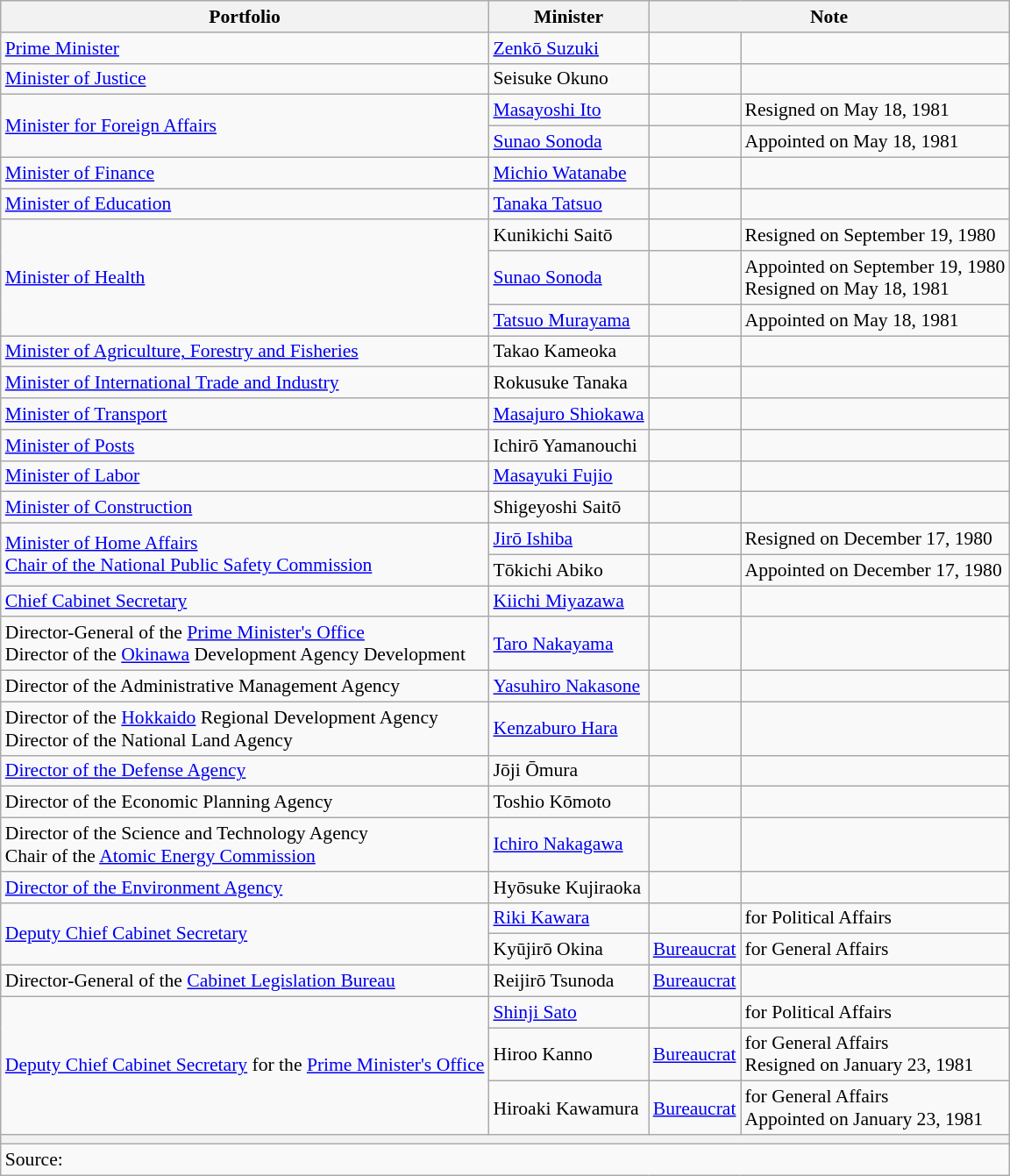<table class="wikitable unsortable" style="font-size: 90%;">
<tr>
<th scope="col">Portfolio</th>
<th scope="col">Minister</th>
<th colspan=2 scope="col">Note</th>
</tr>
<tr>
<td><a href='#'>Prime Minister</a></td>
<td><a href='#'>Zenkō Suzuki</a></td>
<td></td>
<td></td>
</tr>
<tr>
<td><a href='#'>Minister of Justice</a></td>
<td>Seisuke Okuno</td>
<td></td>
<td></td>
</tr>
<tr>
<td rowspan=2><a href='#'>Minister for Foreign Affairs</a></td>
<td><a href='#'>Masayoshi Ito</a></td>
<td></td>
<td>Resigned on May 18, 1981</td>
</tr>
<tr>
<td><a href='#'>Sunao Sonoda</a></td>
<td></td>
<td>Appointed on May 18, 1981</td>
</tr>
<tr>
<td><a href='#'>Minister of Finance</a></td>
<td><a href='#'>Michio Watanabe</a></td>
<td></td>
<td></td>
</tr>
<tr>
<td><a href='#'>Minister of Education</a></td>
<td><a href='#'>Tanaka Tatsuo</a></td>
<td></td>
<td></td>
</tr>
<tr>
<td rowspan=3><a href='#'>Minister of Health</a></td>
<td>Kunikichi Saitō</td>
<td></td>
<td>Resigned on September 19, 1980</td>
</tr>
<tr>
<td><a href='#'>Sunao Sonoda</a></td>
<td></td>
<td>Appointed on September 19, 1980<br>Resigned on May 18, 1981</td>
</tr>
<tr>
<td><a href='#'>Tatsuo Murayama</a></td>
<td></td>
<td>Appointed on May 18, 1981</td>
</tr>
<tr>
<td><a href='#'>Minister of Agriculture, Forestry and Fisheries</a></td>
<td>Takao Kameoka</td>
<td></td>
<td></td>
</tr>
<tr>
<td><a href='#'>Minister of International Trade and Industry</a></td>
<td>Rokusuke Tanaka</td>
<td></td>
<td></td>
</tr>
<tr>
<td><a href='#'>Minister of Transport</a></td>
<td><a href='#'>Masajuro Shiokawa</a></td>
<td></td>
<td></td>
</tr>
<tr>
<td><a href='#'>Minister of Posts</a></td>
<td>Ichirō Yamanouchi</td>
<td></td>
<td></td>
</tr>
<tr>
<td><a href='#'>Minister of Labor</a></td>
<td><a href='#'>Masayuki Fujio</a></td>
<td></td>
<td></td>
</tr>
<tr>
<td><a href='#'>Minister of Construction</a></td>
<td>Shigeyoshi Saitō</td>
<td></td>
<td></td>
</tr>
<tr>
<td rowspan=2><a href='#'>Minister of Home Affairs</a><br><a href='#'>Chair of the National Public Safety Commission</a></td>
<td><a href='#'>Jirō Ishiba</a></td>
<td></td>
<td>Resigned on December 17, 1980</td>
</tr>
<tr>
<td>Tōkichi Abiko</td>
<td></td>
<td>Appointed on December 17, 1980</td>
</tr>
<tr>
<td><a href='#'>Chief Cabinet Secretary</a></td>
<td><a href='#'>Kiichi Miyazawa</a></td>
<td></td>
<td></td>
</tr>
<tr>
<td>Director-General of the <a href='#'>Prime Minister's Office</a><br>Director of the <a href='#'>Okinawa</a> Development Agency Development</td>
<td><a href='#'>Taro Nakayama</a></td>
<td></td>
<td></td>
</tr>
<tr>
<td>Director of the Administrative Management Agency</td>
<td><a href='#'>Yasuhiro Nakasone</a></td>
<td></td>
<td></td>
</tr>
<tr>
<td>Director of the <a href='#'>Hokkaido</a> Regional Development Agency<br>Director of the National Land Agency</td>
<td><a href='#'>Kenzaburo Hara</a></td>
<td></td>
<td></td>
</tr>
<tr>
<td><a href='#'>Director of the Defense Agency</a></td>
<td>Jōji Ōmura</td>
<td></td>
<td></td>
</tr>
<tr>
<td>Director of the Economic Planning Agency</td>
<td>Toshio Kōmoto</td>
<td></td>
<td></td>
</tr>
<tr>
<td>Director of the Science and Technology Agency<br>Chair of the <a href='#'>Atomic Energy Commission</a></td>
<td><a href='#'>Ichiro Nakagawa</a></td>
<td></td>
<td></td>
</tr>
<tr>
<td><a href='#'>Director of the Environment Agency</a></td>
<td>Hyōsuke Kujiraoka</td>
<td></td>
<td></td>
</tr>
<tr>
<td rowspan=2><a href='#'>Deputy Chief Cabinet Secretary</a></td>
<td><a href='#'>Riki Kawara</a></td>
<td></td>
<td>for Political Affairs</td>
</tr>
<tr>
<td>Kyūjirō Okina</td>
<td><a href='#'>Bureaucrat</a></td>
<td>for General Affairs</td>
</tr>
<tr>
<td>Director-General of the <a href='#'>Cabinet Legislation Bureau</a></td>
<td>Reijirō Tsunoda</td>
<td><a href='#'>Bureaucrat</a></td>
<td></td>
</tr>
<tr>
<td rowspan=3><a href='#'>Deputy Chief Cabinet Secretary</a> for the <a href='#'>Prime Minister's Office</a></td>
<td><a href='#'>Shinji Sato</a></td>
<td></td>
<td>for Political Affairs</td>
</tr>
<tr>
<td>Hiroo Kanno</td>
<td><a href='#'>Bureaucrat</a></td>
<td>for General Affairs<br>Resigned on January 23, 1981</td>
</tr>
<tr>
<td>Hiroaki Kawamura</td>
<td><a href='#'>Bureaucrat</a></td>
<td>for General Affairs<br>Appointed on January 23, 1981</td>
</tr>
<tr>
<th colspan="4"></th>
</tr>
<tr>
<td colspan="4">Source:</td>
</tr>
</table>
